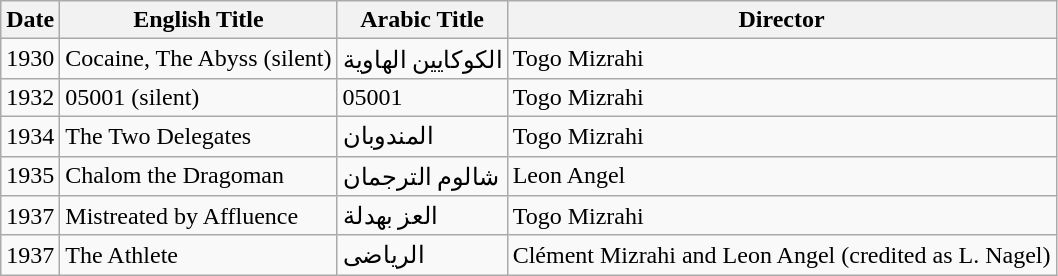<table class="wikitable">
<tr>
<th>Date</th>
<th>English Title</th>
<th>Arabic Title</th>
<th>Director</th>
</tr>
<tr>
<td>1930</td>
<td>Cocaine, The Abyss (silent)</td>
<td>الكوكايين الهاوية</td>
<td>Togo Mizrahi</td>
</tr>
<tr>
<td>1932</td>
<td>05001 (silent)</td>
<td>05001</td>
<td>Togo Mizrahi</td>
</tr>
<tr>
<td>1934</td>
<td>The Two Delegates</td>
<td>المندوبان</td>
<td>Togo Mizrahi</td>
</tr>
<tr>
<td>1935</td>
<td>Chalom the Dragoman</td>
<td>شالوم الترجمان</td>
<td>Leon Angel</td>
</tr>
<tr>
<td>1937</td>
<td>Mistreated by Affluence</td>
<td>العز بهدلة</td>
<td>Togo Mizrahi</td>
</tr>
<tr>
<td>1937</td>
<td>The Athlete</td>
<td>الرياضى</td>
<td>Clément Mizrahi and Leon Angel (credited as L. Nagel)</td>
</tr>
</table>
